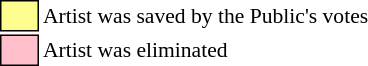<table class="toccolours"style="font-size: 90%; white-space: nowrap;">
<tr>
<td style="background:#fdfc8f; border:1px solid black;">      </td>
<td>Artist was saved by the Public's votes</td>
</tr>
<tr>
<td style="background:pink; border:1px solid black;">      </td>
<td>Artist was eliminated</td>
</tr>
</table>
